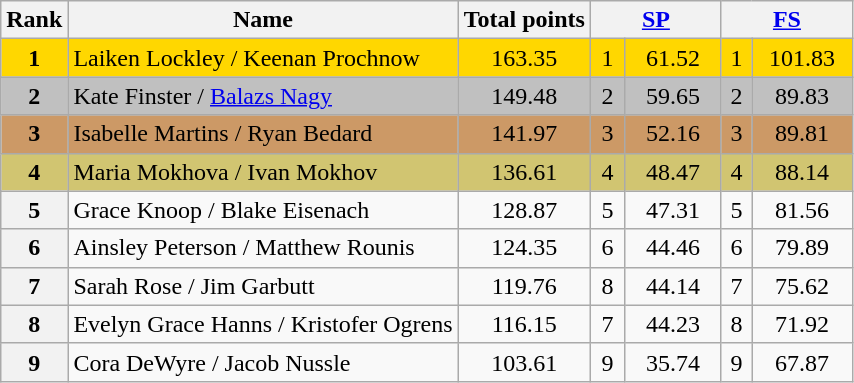<table class="wikitable sortable">
<tr>
<th>Rank</th>
<th>Name</th>
<th>Total points</th>
<th colspan="2" width="80px"><a href='#'>SP</a></th>
<th colspan="2" width="80px"><a href='#'>FS</a></th>
</tr>
<tr bgcolor="gold">
<td align="center"><strong>1</strong></td>
<td>Laiken Lockley / Keenan Prochnow</td>
<td align="center">163.35</td>
<td align="center">1</td>
<td align="center">61.52</td>
<td align="center">1</td>
<td align="center">101.83</td>
</tr>
<tr bgcolor="silver">
<td align="center"><strong>2</strong></td>
<td>Kate Finster / <a href='#'>Balazs Nagy</a></td>
<td align="center">149.48</td>
<td align="center">2</td>
<td align="center">59.65</td>
<td align="center">2</td>
<td align="center">89.83</td>
</tr>
<tr bgcolor="cc9966">
<td align="center"><strong>3</strong></td>
<td>Isabelle Martins / Ryan Bedard</td>
<td align="center">141.97</td>
<td align="center">3</td>
<td align="center">52.16</td>
<td align="center">3</td>
<td align="center">89.81</td>
</tr>
<tr bgcolor="#d1c571">
<td align="center"><strong>4</strong></td>
<td>Maria Mokhova / Ivan Mokhov</td>
<td align="center">136.61</td>
<td align="center">4</td>
<td align="center">48.47</td>
<td align="center">4</td>
<td align="center">88.14</td>
</tr>
<tr>
<th>5</th>
<td>Grace Knoop / Blake Eisenach</td>
<td align="center">128.87</td>
<td align="center">5</td>
<td align="center">47.31</td>
<td align="center">5</td>
<td align="center">81.56</td>
</tr>
<tr>
<th>6</th>
<td>Ainsley Peterson / Matthew Rounis</td>
<td align="center">124.35</td>
<td align="center">6</td>
<td align="center">44.46</td>
<td align="center">6</td>
<td align="center">79.89</td>
</tr>
<tr>
<th>7</th>
<td>Sarah Rose / Jim Garbutt</td>
<td align="center">119.76</td>
<td align="center">8</td>
<td align="center">44.14</td>
<td align="center">7</td>
<td align="center">75.62</td>
</tr>
<tr>
<th>8</th>
<td>Evelyn Grace Hanns / Kristofer Ogrens</td>
<td align="center">116.15</td>
<td align="center">7</td>
<td align="center">44.23</td>
<td align="center">8</td>
<td align="center">71.92</td>
</tr>
<tr>
<th>9</th>
<td>Cora DeWyre / Jacob Nussle</td>
<td align="center">103.61</td>
<td align="center">9</td>
<td align="center">35.74</td>
<td align="center">9</td>
<td align="center">67.87</td>
</tr>
</table>
